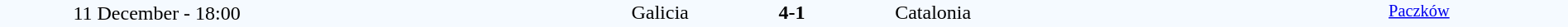<table style="width: 100%; background:#F5FAFF;" cellspacing="0">
<tr>
<td align=center rowspan=3 width=20%>11 December - 18:00</td>
</tr>
<tr>
<td width=24% align=right>Galicia</td>
<td align=center width=13%><strong>4-1</strong></td>
<td width=24%>Catalonia</td>
<td style=font-size:85% rowspan=3 valign=top align=center><a href='#'>Paczków</a></td>
</tr>
<tr style=font-size:85%>
<td align=right valign=top></td>
<td></td>
<td></td>
</tr>
</table>
